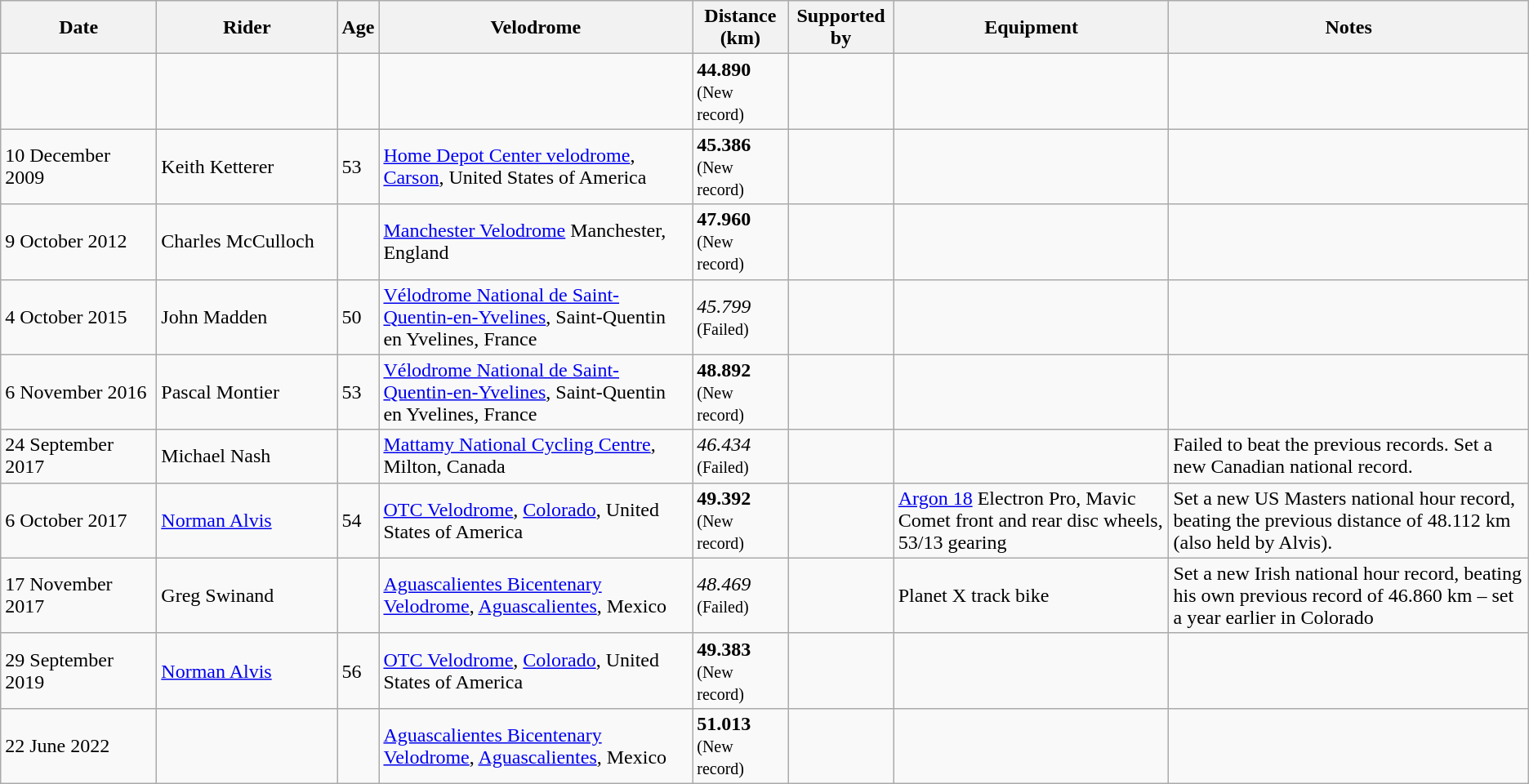<table class="wikitable sortable mw-collapsible mw-collapsed" style="min-width:22em">
<tr>
<th width=120>Date</th>
<th width=140>Rider</th>
<th>Age</th>
<th>Velodrome</th>
<th>Distance (km)</th>
<th>Supported by</th>
<th>Equipment</th>
<th>Notes</th>
</tr>
<tr>
<td></td>
<td></td>
<td></td>
<td></td>
<td><strong>44.890</strong><br><small>(New record)</small></td>
<td></td>
<td></td>
<td></td>
</tr>
<tr>
<td>10 December 2009</td>
<td> Keith Ketterer</td>
<td>53</td>
<td><a href='#'>Home Depot Center velodrome</a>, <a href='#'>Carson</a>, United States of America</td>
<td><strong>45.386</strong><br><small>(New record)</small></td>
<td></td>
<td></td>
<td></td>
</tr>
<tr>
<td>9 October 2012</td>
<td> Charles McCulloch</td>
<td></td>
<td><a href='#'>Manchester Velodrome</a> Manchester, England</td>
<td><strong>47.960</strong><br><small>(New record)</small></td>
<td></td>
<td></td>
<td></td>
</tr>
<tr>
<td>4 October 2015</td>
<td> John Madden</td>
<td>50</td>
<td><a href='#'>Vélodrome National de Saint-Quentin-en-Yvelines</a>, Saint-Quentin en Yvelines, France</td>
<td><em>45.799</em><br><small>(Failed)</small></td>
<td></td>
<td></td>
<td></td>
</tr>
<tr>
<td>6 November 2016</td>
<td> Pascal Montier</td>
<td>53</td>
<td><a href='#'>Vélodrome National de Saint-Quentin-en-Yvelines</a>, Saint-Quentin en Yvelines, France</td>
<td><strong>48.892</strong><br><small>(New record)</small></td>
<td></td>
<td></td>
<td></td>
</tr>
<tr>
<td>24 September 2017</td>
<td> Michael Nash</td>
<td></td>
<td><a href='#'>Mattamy National Cycling Centre</a>, Milton, Canada</td>
<td><em>46.434</em><br><small>(Failed)</small></td>
<td></td>
<td></td>
<td>Failed to beat the previous records. Set a new Canadian national record.</td>
</tr>
<tr>
<td>6 October 2017</td>
<td> <a href='#'>Norman Alvis</a></td>
<td>54</td>
<td><a href='#'>OTC Velodrome</a>, <a href='#'>Colorado</a>, United States of America</td>
<td><strong>49.392</strong><br><small>(New record)</small></td>
<td></td>
<td><a href='#'>Argon 18</a> Electron Pro, Mavic Comet front and rear disc wheels, 53/13 gearing</td>
<td>Set a new US Masters national hour record, beating the previous distance of 48.112 km (also held by Alvis).</td>
</tr>
<tr>
<td>17 November 2017</td>
<td> Greg Swinand</td>
<td></td>
<td><a href='#'>Aguascalientes Bicentenary Velodrome</a>, <a href='#'>Aguascalientes</a>, Mexico</td>
<td><em>48.469</em><br><small>(Failed)</small></td>
<td></td>
<td>Planet X track bike</td>
<td>Set a new Irish national hour record, beating his own previous record of 46.860 km – set a year earlier in Colorado</td>
</tr>
<tr>
<td>29 September 2019</td>
<td> <a href='#'>Norman Alvis</a></td>
<td>56</td>
<td><a href='#'>OTC Velodrome</a>, <a href='#'>Colorado</a>, United States of America</td>
<td><strong>49.383</strong><br><small>(New record)</small></td>
<td></td>
<td></td>
<td></td>
</tr>
<tr>
<td>22 June 2022</td>
<td></td>
<td></td>
<td><a href='#'>Aguascalientes Bicentenary Velodrome</a>, <a href='#'>Aguascalientes</a>, Mexico</td>
<td><strong>51.013</strong><br><small>(New record)</small></td>
<td></td>
<td></td>
<td></td>
</tr>
</table>
